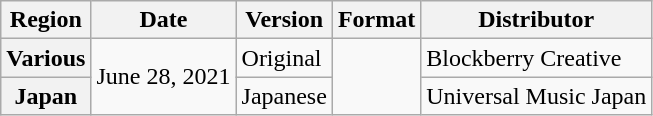<table class="wikitable plainrowheaders">
<tr>
<th>Region</th>
<th>Date</th>
<th scope="col">Version</th>
<th>Format</th>
<th>Distributor</th>
</tr>
<tr>
<th scope="row" rowspan="1">Various</th>
<td rowspan=2>June 28, 2021</td>
<td>Original</td>
<td rowspan="2"></td>
<td>Blockberry Creative</td>
</tr>
<tr>
<th scope="row" rowspan="1">Japan</th>
<td>Japanese</td>
<td>Universal Music Japan</td>
</tr>
</table>
